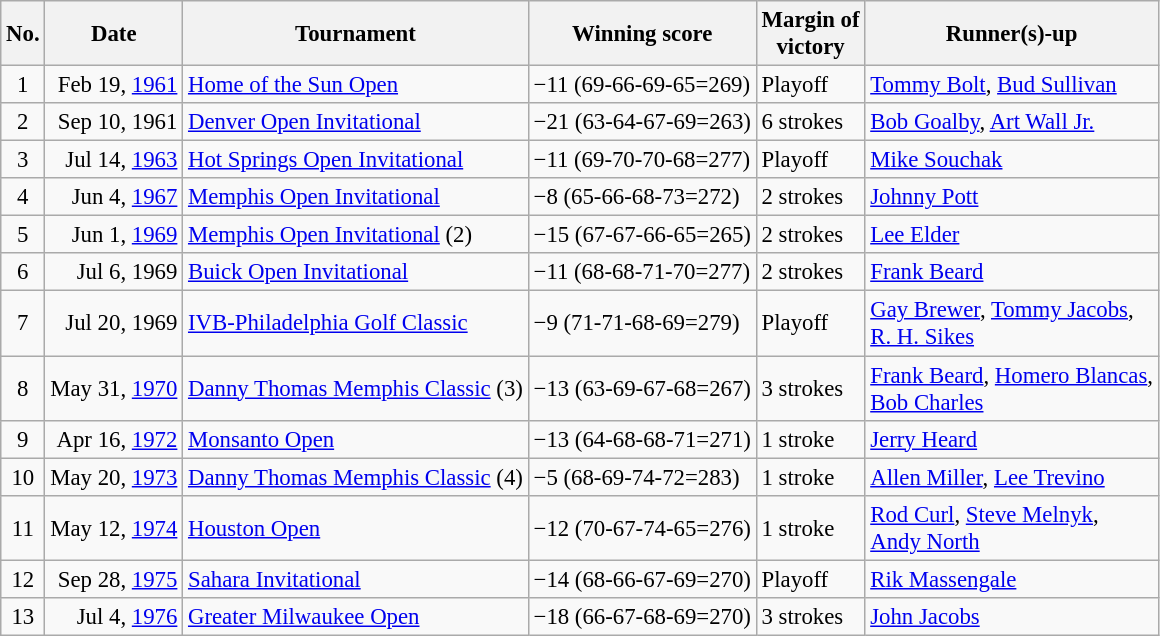<table class="wikitable" style="font-size:95%;">
<tr>
<th>No.</th>
<th>Date</th>
<th>Tournament</th>
<th>Winning score</th>
<th>Margin of<br>victory</th>
<th>Runner(s)-up</th>
</tr>
<tr>
<td align=center>1</td>
<td align=right>Feb 19, <a href='#'>1961</a></td>
<td><a href='#'>Home of the Sun Open</a></td>
<td>−11 (69-66-69-65=269)</td>
<td>Playoff</td>
<td> <a href='#'>Tommy Bolt</a>,  <a href='#'>Bud Sullivan</a></td>
</tr>
<tr>
<td align=center>2</td>
<td align=right>Sep 10, 1961</td>
<td><a href='#'>Denver Open Invitational</a></td>
<td>−21 (63-64-67-69=263)</td>
<td>6 strokes</td>
<td> <a href='#'>Bob Goalby</a>,  <a href='#'>Art Wall Jr.</a></td>
</tr>
<tr>
<td align=center>3</td>
<td align=right>Jul 14, <a href='#'>1963</a></td>
<td><a href='#'>Hot Springs Open Invitational</a></td>
<td>−11 (69-70-70-68=277)</td>
<td>Playoff</td>
<td> <a href='#'>Mike Souchak</a></td>
</tr>
<tr>
<td align=center>4</td>
<td align=right>Jun 4, <a href='#'>1967</a></td>
<td><a href='#'>Memphis Open Invitational</a></td>
<td>−8 (65-66-68-73=272)</td>
<td>2 strokes</td>
<td> <a href='#'>Johnny Pott</a></td>
</tr>
<tr>
<td align=center>5</td>
<td align=right>Jun 1, <a href='#'>1969</a></td>
<td><a href='#'>Memphis Open Invitational</a> (2)</td>
<td>−15 (67-67-66-65=265)</td>
<td>2 strokes</td>
<td> <a href='#'>Lee Elder</a></td>
</tr>
<tr>
<td align=center>6</td>
<td align=right>Jul 6, 1969</td>
<td><a href='#'>Buick Open Invitational</a></td>
<td>−11 (68-68-71-70=277)</td>
<td>2 strokes</td>
<td> <a href='#'>Frank Beard</a></td>
</tr>
<tr>
<td align=center>7</td>
<td align=right>Jul 20, 1969</td>
<td><a href='#'>IVB-Philadelphia Golf Classic</a></td>
<td>−9 (71-71-68-69=279)</td>
<td>Playoff</td>
<td> <a href='#'>Gay Brewer</a>,  <a href='#'>Tommy Jacobs</a>,<br> <a href='#'>R. H. Sikes</a></td>
</tr>
<tr>
<td align=center>8</td>
<td align=right>May 31, <a href='#'>1970</a></td>
<td><a href='#'>Danny Thomas Memphis Classic</a> (3)</td>
<td>−13 (63-69-67-68=267)</td>
<td>3 strokes</td>
<td> <a href='#'>Frank Beard</a>,  <a href='#'>Homero Blancas</a>,<br> <a href='#'>Bob Charles</a></td>
</tr>
<tr>
<td align=center>9</td>
<td align=right>Apr 16, <a href='#'>1972</a></td>
<td><a href='#'>Monsanto Open</a></td>
<td>−13 (64-68-68-71=271)</td>
<td>1 stroke</td>
<td> <a href='#'>Jerry Heard</a></td>
</tr>
<tr>
<td align=center>10</td>
<td align=right>May 20, <a href='#'>1973</a></td>
<td><a href='#'>Danny Thomas Memphis Classic</a> (4)</td>
<td>−5 (68-69-74-72=283)</td>
<td>1 stroke</td>
<td> <a href='#'>Allen Miller</a>,  <a href='#'>Lee Trevino</a></td>
</tr>
<tr>
<td align=center>11</td>
<td align=right>May 12, <a href='#'>1974</a></td>
<td><a href='#'>Houston Open</a></td>
<td>−12 (70-67-74-65=276)</td>
<td>1 stroke</td>
<td> <a href='#'>Rod Curl</a>,  <a href='#'>Steve Melnyk</a>,<br> <a href='#'>Andy North</a></td>
</tr>
<tr>
<td align=center>12</td>
<td align=right>Sep 28, <a href='#'>1975</a></td>
<td><a href='#'>Sahara Invitational</a></td>
<td>−14 (68-66-67-69=270)</td>
<td>Playoff</td>
<td> <a href='#'>Rik Massengale</a></td>
</tr>
<tr>
<td align=center>13</td>
<td align=right>Jul 4, <a href='#'>1976</a></td>
<td><a href='#'>Greater Milwaukee Open</a></td>
<td>−18 (66-67-68-69=270)</td>
<td>3 strokes</td>
<td> <a href='#'>John Jacobs</a></td>
</tr>
</table>
